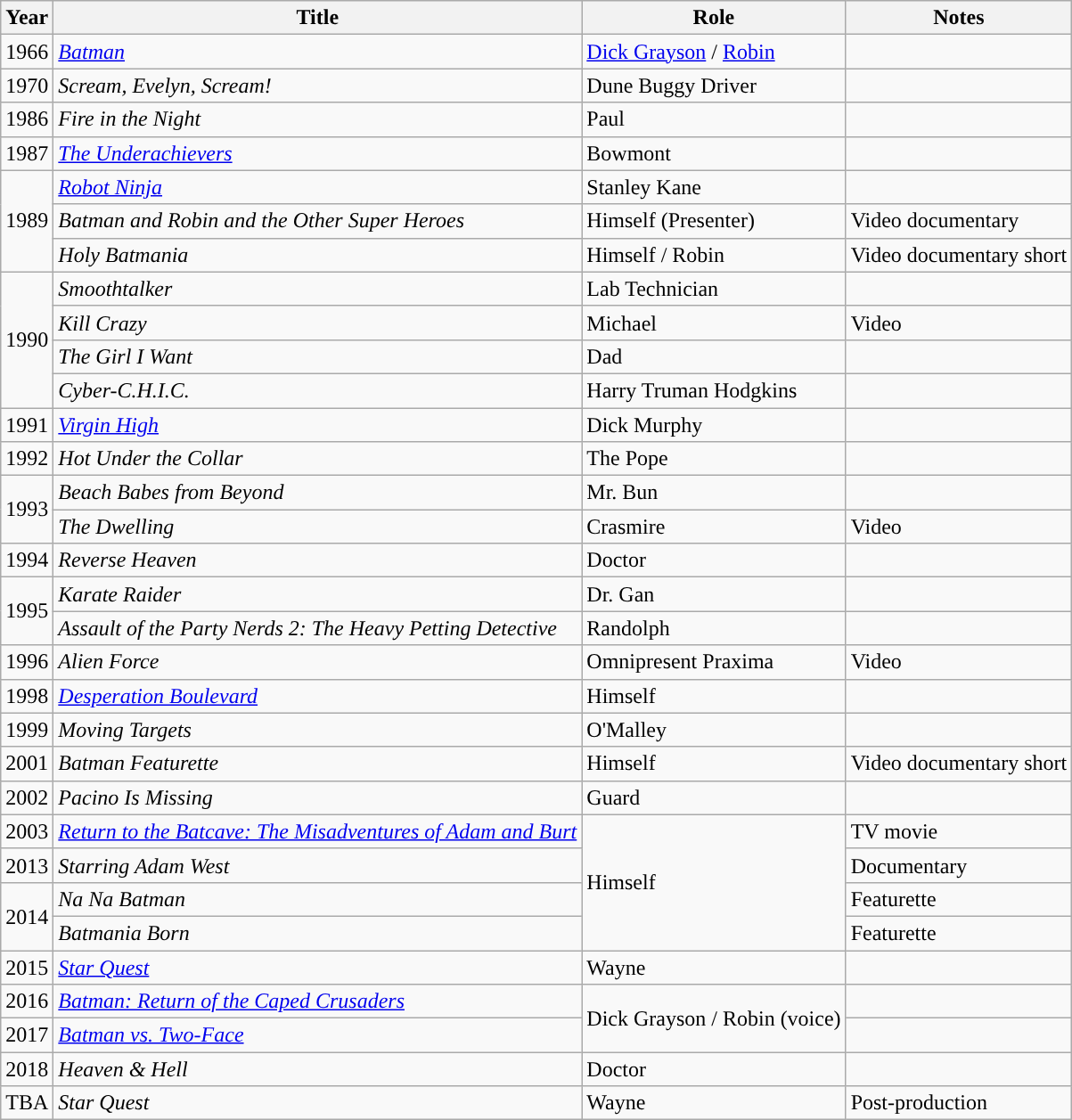<table class="wikitable">
<tr>
<th>Year</th>
<th>Title</th>
<th>Role</th>
<th>Notes</th>
</tr>
<tr>
<td>1966</td>
<td><em><a href='#'>Batman</a></em></td>
<td><a href='#'>Dick Grayson</a> / <a href='#'>Robin</a></td>
<td></td>
</tr>
<tr>
<td>1970</td>
<td><em>Scream, Evelyn, Scream!</em></td>
<td>Dune Buggy Driver</td>
<td></td>
</tr>
<tr>
<td>1986</td>
<td><em>Fire in the Night</em></td>
<td>Paul</td>
<td></td>
</tr>
<tr>
<td>1987</td>
<td><em><a href='#'>The Underachievers</a></em></td>
<td>Bowmont</td>
<td></td>
</tr>
<tr>
<td rowspan="3">1989</td>
<td><em><a href='#'>Robot Ninja</a></em></td>
<td>Stanley Kane</td>
<td></td>
</tr>
<tr>
<td><em>Batman and Robin and the Other Super Heroes</em></td>
<td>Himself (Presenter)</td>
<td>Video documentary</td>
</tr>
<tr>
<td><em>Holy Batmania</em></td>
<td>Himself / Robin</td>
<td>Video documentary short</td>
</tr>
<tr>
<td rowspan="4">1990</td>
<td><em>Smoothtalker</em></td>
<td>Lab Technician</td>
<td></td>
</tr>
<tr>
<td><em>Kill Crazy</em></td>
<td>Michael</td>
<td>Video</td>
</tr>
<tr>
<td><em>The Girl I Want</em></td>
<td>Dad</td>
<td></td>
</tr>
<tr>
<td><em>Cyber-C.H.I.C.</em></td>
<td>Harry Truman Hodgkins</td>
<td></td>
</tr>
<tr>
<td>1991</td>
<td><em><a href='#'>Virgin High</a></em></td>
<td>Dick Murphy</td>
<td></td>
</tr>
<tr>
<td>1992</td>
<td><em>Hot Under the Collar</em></td>
<td>The Pope</td>
<td></td>
</tr>
<tr>
<td rowspan="2">1993</td>
<td><em>Beach Babes from Beyond</em></td>
<td>Mr. Bun</td>
<td></td>
</tr>
<tr>
<td><em>The Dwelling</em></td>
<td>Crasmire</td>
<td>Video</td>
</tr>
<tr>
<td>1994</td>
<td><em>Reverse Heaven</em></td>
<td>Doctor</td>
<td></td>
</tr>
<tr>
<td rowspan="2">1995</td>
<td><em>Karate Raider</em></td>
<td>Dr. Gan</td>
<td></td>
</tr>
<tr>
<td><em>Assault of the Party Nerds 2: The Heavy Petting Detective</em></td>
<td>Randolph</td>
<td></td>
</tr>
<tr>
<td>1996</td>
<td><em>Alien Force</em></td>
<td>Omnipresent Praxima</td>
<td>Video</td>
</tr>
<tr>
<td>1998</td>
<td><em><a href='#'>Desperation Boulevard</a></em></td>
<td>Himself</td>
<td></td>
</tr>
<tr>
<td>1999</td>
<td><em>Moving Targets</em></td>
<td>O'Malley</td>
<td></td>
</tr>
<tr>
<td>2001</td>
<td><em>Batman Featurette</em></td>
<td>Himself</td>
<td>Video documentary short</td>
</tr>
<tr>
<td>2002</td>
<td><em>Pacino Is Missing</em></td>
<td>Guard</td>
<td></td>
</tr>
<tr>
<td>2003</td>
<td><em><a href='#'>Return to the Batcave: The Misadventures of Adam and Burt</a></em></td>
<td rowspan="4">Himself</td>
<td>TV movie</td>
</tr>
<tr>
<td>2013</td>
<td><em>Starring Adam West</em></td>
<td>Documentary</td>
</tr>
<tr>
<td rowspan="2">2014</td>
<td><em>Na Na Batman</em></td>
<td>Featurette</td>
</tr>
<tr>
<td><em>Batmania Born</em></td>
<td>Featurette</td>
</tr>
<tr>
<td>2015</td>
<td><em><a href='#'>Star Quest</a></em></td>
<td>Wayne</td>
<td></td>
</tr>
<tr>
<td>2016</td>
<td><em><a href='#'>Batman: Return of the Caped Crusaders</a></em></td>
<td rowspan="2">Dick Grayson / Robin (voice)</td>
<td></td>
</tr>
<tr>
<td>2017</td>
<td><em><a href='#'>Batman vs. Two-Face</a></em></td>
<td></td>
</tr>
<tr>
<td>2018</td>
<td><em>Heaven & Hell</em></td>
<td>Doctor</td>
<td></td>
</tr>
<tr>
<td>TBA</td>
<td><em>Star Quest</em></td>
<td>Wayne</td>
<td>Post-production</td>
</tr>
</table>
